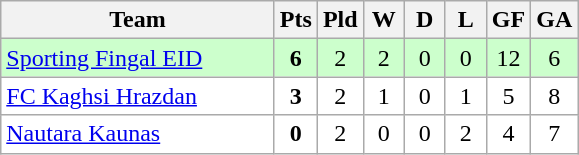<table class="wikitable" style="text-align: center;">
<tr>
<th width="175">Team</th>
<th width="20">Pts</th>
<th width="20">Pld</th>
<th width="20">W</th>
<th width="20">D</th>
<th width="20">L</th>
<th width="20">GF</th>
<th width="20">GA</th>
</tr>
<tr bgcolor="#ccffcc">
<td align="left"> <a href='#'>Sporting Fingal EID</a></td>
<td><strong>6</strong></td>
<td>2</td>
<td>2</td>
<td>0</td>
<td>0</td>
<td>12</td>
<td>6</td>
</tr>
<tr bgcolor=ffffff>
<td align="left"> <a href='#'>FC Kaghsi Hrazdan</a></td>
<td><strong>3</strong></td>
<td>2</td>
<td>1</td>
<td>0</td>
<td>1</td>
<td>5</td>
<td>8</td>
</tr>
<tr bgcolor=ffffff>
<td align="left"> <a href='#'>Nautara Kaunas</a></td>
<td><strong>0</strong></td>
<td>2</td>
<td>0</td>
<td>0</td>
<td>2</td>
<td>4</td>
<td>7</td>
</tr>
</table>
